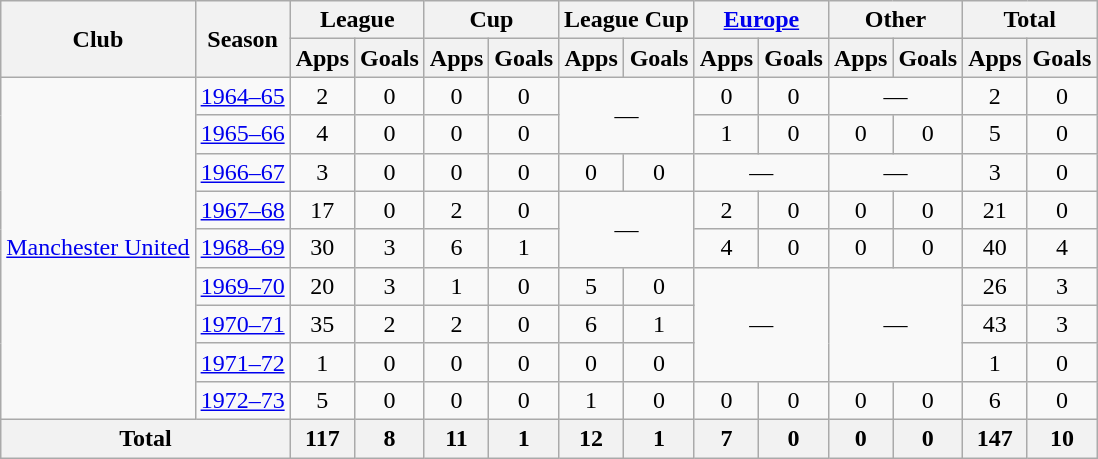<table class="wikitable" style="text-align:center">
<tr>
<th rowspan="2">Club</th>
<th rowspan="2">Season</th>
<th colspan="2">League</th>
<th colspan="2">Cup</th>
<th colspan="2">League Cup</th>
<th colspan="2"><a href='#'>Europe</a></th>
<th colspan="2">Other</th>
<th colspan="2">Total</th>
</tr>
<tr>
<th>Apps</th>
<th>Goals</th>
<th>Apps</th>
<th>Goals</th>
<th>Apps</th>
<th>Goals</th>
<th>Apps</th>
<th>Goals</th>
<th>Apps</th>
<th>Goals</th>
<th>Apps</th>
<th>Goals</th>
</tr>
<tr>
<td rowspan="9"><a href='#'>Manchester United</a></td>
<td><a href='#'>1964–65</a></td>
<td>2</td>
<td>0</td>
<td>0</td>
<td>0</td>
<td rowspan="2" colspan="2">—</td>
<td>0</td>
<td>0</td>
<td colspan="2">—</td>
<td>2</td>
<td>0</td>
</tr>
<tr>
<td><a href='#'>1965–66</a></td>
<td>4</td>
<td>0</td>
<td>0</td>
<td>0</td>
<td>1</td>
<td>0</td>
<td>0</td>
<td>0</td>
<td>5</td>
<td>0</td>
</tr>
<tr>
<td><a href='#'>1966–67</a></td>
<td>3</td>
<td>0</td>
<td>0</td>
<td>0</td>
<td>0</td>
<td>0</td>
<td colspan="2">—</td>
<td colspan="2">—</td>
<td>3</td>
<td>0</td>
</tr>
<tr>
<td><a href='#'>1967–68</a></td>
<td>17</td>
<td>0</td>
<td>2</td>
<td>0</td>
<td rowspan="2" colspan="2">—</td>
<td>2</td>
<td>0</td>
<td>0</td>
<td>0</td>
<td>21</td>
<td>0</td>
</tr>
<tr>
<td><a href='#'>1968–69</a></td>
<td>30</td>
<td>3</td>
<td>6</td>
<td>1</td>
<td>4</td>
<td>0</td>
<td>0</td>
<td>0</td>
<td>40</td>
<td>4</td>
</tr>
<tr>
<td><a href='#'>1969–70</a></td>
<td>20</td>
<td>3</td>
<td>1</td>
<td>0</td>
<td>5</td>
<td>0</td>
<td rowspan="3" colspan="2">—</td>
<td rowspan="3" colspan="2">—</td>
<td>26</td>
<td>3</td>
</tr>
<tr>
<td><a href='#'>1970–71</a></td>
<td>35</td>
<td>2</td>
<td>2</td>
<td>0</td>
<td>6</td>
<td>1</td>
<td>43</td>
<td>3</td>
</tr>
<tr>
<td><a href='#'>1971–72</a></td>
<td>1</td>
<td>0</td>
<td>0</td>
<td>0</td>
<td>0</td>
<td>0</td>
<td>1</td>
<td>0</td>
</tr>
<tr>
<td><a href='#'>1972–73</a></td>
<td>5</td>
<td>0</td>
<td>0</td>
<td>0</td>
<td>1</td>
<td>0</td>
<td>0</td>
<td>0</td>
<td>0</td>
<td>0</td>
<td>6</td>
<td>0</td>
</tr>
<tr>
<th colspan="2">Total</th>
<th>117</th>
<th>8</th>
<th>11</th>
<th>1</th>
<th>12</th>
<th>1</th>
<th>7</th>
<th>0</th>
<th>0</th>
<th>0</th>
<th>147</th>
<th>10</th>
</tr>
</table>
